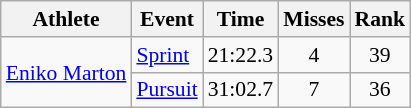<table class="wikitable" style="font-size:90%">
<tr>
<th>Athlete</th>
<th>Event</th>
<th>Time</th>
<th>Misses</th>
<th>Rank</th>
</tr>
<tr align=center>
<td align=left rowspan=2><a href='#'>Eniko Marton</a></td>
<td align=left><a href='#'>Sprint</a></td>
<td>21:22.3</td>
<td>4</td>
<td>39</td>
</tr>
<tr align=center>
<td align=left><a href='#'>Pursuit</a></td>
<td>31:02.7</td>
<td>7</td>
<td>36</td>
</tr>
</table>
